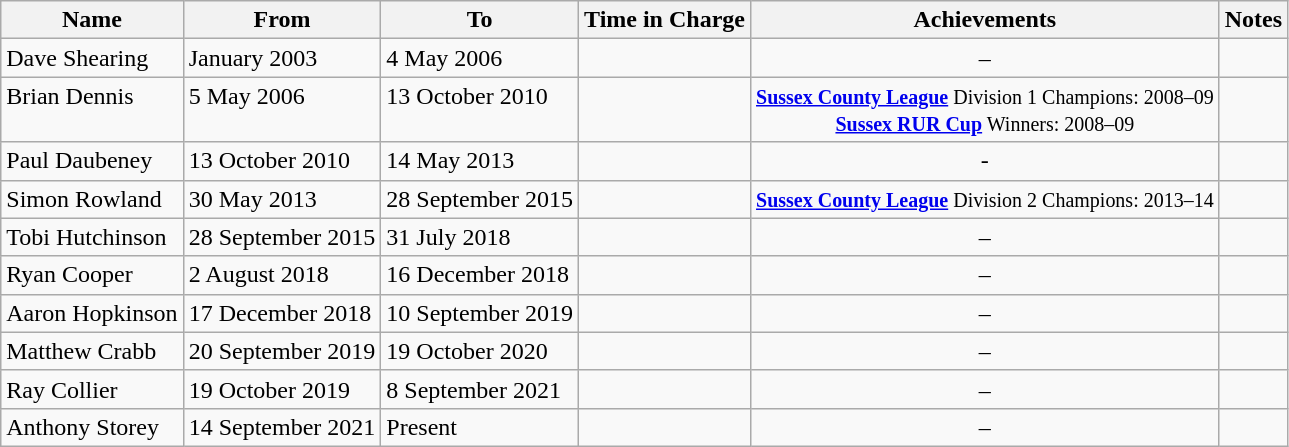<table class="wikitable sortable">
<tr>
<th>Name</th>
<th>From</th>
<th>To</th>
<th>Time in Charge</th>
<th class="unsortable">Achievements</th>
<th class="unsortable">Notes</th>
</tr>
<tr valign="top">
<td> Dave Shearing</td>
<td>January 2003</td>
<td>4 May 2006</td>
<td align="center"></td>
<td align="center">–</td>
<td></td>
</tr>
<tr valign="top">
<td> Brian Dennis</td>
<td>5 May 2006</td>
<td>13 October 2010</td>
<td align="center"></td>
<td align="center"><small><strong><a href='#'>Sussex County League</a></strong> Division 1 Champions: 2008–09</small><br><small><strong><a href='#'>Sussex RUR Cup</a></strong> Winners: 2008–09</small></td>
<td></td>
</tr>
<tr valign="top">
<td> Paul Daubeney</td>
<td>13 October 2010</td>
<td>14 May 2013</td>
<td align="center"></td>
<td align="center">-</td>
<td></td>
</tr>
<tr valign=top,>
<td> Simon Rowland</td>
<td>30 May 2013</td>
<td>28 September 2015</td>
<td align="center"></td>
<td align="center"><small><strong><a href='#'>Sussex County League</a></strong> Division 2 Champions: 2013–14</small></td>
<td></td>
</tr>
<tr valign="top">
<td> Tobi Hutchinson</td>
<td>28 September 2015</td>
<td>31 July 2018</td>
<td align="center"></td>
<td align="center">–</td>
<td></td>
</tr>
<tr valign="top">
<td> Ryan Cooper</td>
<td>2 August 2018</td>
<td>16 December 2018</td>
<td align="center"></td>
<td align="center">–</td>
<td></td>
</tr>
<tr valign="top">
<td> Aaron Hopkinson</td>
<td>17 December 2018</td>
<td>10 September 2019</td>
<td align="center"></td>
<td align="center">–</td>
<td></td>
</tr>
<tr valign="top">
<td> Matthew Crabb</td>
<td>20 September 2019</td>
<td>19 October 2020</td>
<td align="center"></td>
<td align="center">–</td>
<td></td>
</tr>
<tr valign="top">
<td> Ray Collier</td>
<td>19 October 2019</td>
<td>8 September 2021</td>
<td align="center"></td>
<td align="center">–</td>
<td></td>
</tr>
<tr valign="top">
<td> Anthony Storey</td>
<td>14 September 2021</td>
<td>Present</td>
<td align="center"></td>
<td align="center">–</td>
<td></td>
</tr>
</table>
